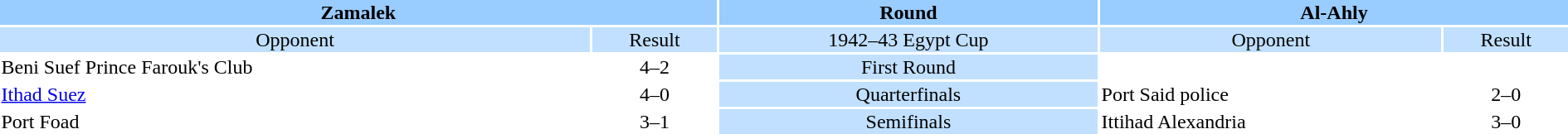<table style="width:100%; text-align:center;">
<tr style="vertical-align:top; background:#9cf;">
<th colspan=2 style="width:1*">Zamalek</th>
<th><strong>Round</strong></th>
<th colspan=2 style="width:1*">Al-Ahly</th>
</tr>
<tr style="vertical-align:top; background:#c1e0ff;">
<td>Opponent</td>
<td>Result</td>
<td>1942–43 Egypt Cup</td>
<td>Opponent</td>
<td>Result</td>
</tr>
<tr>
<td align=left>Beni Suef Prince Farouk's Club</td>
<td>4–2</td>
<td style="background:#c1e0ff;">First Round</td>
<td align=left></td>
<td></td>
</tr>
<tr>
<td align=left><a href='#'>Ithad Suez</a></td>
<td>4–0</td>
<td style="background:#c1e0ff;">Quarterfinals</td>
<td align=left>Port Said police</td>
<td>2–0</td>
</tr>
<tr>
<td align=left>Port Foad</td>
<td>3–1</td>
<td style="background:#c1e0ff;">Semifinals</td>
<td align=left>Ittihad Alexandria</td>
<td>3–0</td>
</tr>
</table>
